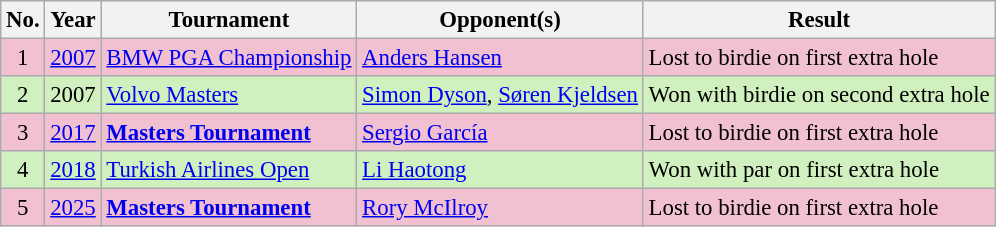<table class="wikitable" style="font-size:95%;">
<tr>
<th>No.</th>
<th>Year</th>
<th>Tournament</th>
<th>Opponent(s)</th>
<th>Result</th>
</tr>
<tr style="background:#F2C1D1;">
<td align=center>1</td>
<td><a href='#'>2007</a></td>
<td><a href='#'>BMW PGA Championship</a></td>
<td> <a href='#'>Anders Hansen</a></td>
<td>Lost to birdie on first extra hole</td>
</tr>
<tr style="background:#D0F0C0;">
<td align=center>2</td>
<td>2007</td>
<td><a href='#'>Volvo Masters</a></td>
<td> <a href='#'>Simon Dyson</a>,  <a href='#'>Søren Kjeldsen</a></td>
<td>Won with birdie on second extra hole</td>
</tr>
<tr style="background:#F2C1D1;">
<td align=center>3</td>
<td><a href='#'>2017</a></td>
<td><strong><a href='#'>Masters Tournament</a></strong></td>
<td> <a href='#'>Sergio García</a></td>
<td>Lost to birdie on first extra hole</td>
</tr>
<tr style="background:#D0F0C0;">
<td align=center>4</td>
<td><a href='#'>2018</a></td>
<td><a href='#'>Turkish Airlines Open</a></td>
<td> <a href='#'>Li Haotong</a></td>
<td>Won with par on first extra hole</td>
</tr>
<tr style="background:#F2C1D1;">
<td align=center>5</td>
<td><a href='#'>2025</a></td>
<td><strong><a href='#'>Masters Tournament</a></strong></td>
<td> <a href='#'>Rory McIlroy</a></td>
<td>Lost to birdie on first extra hole</td>
</tr>
</table>
